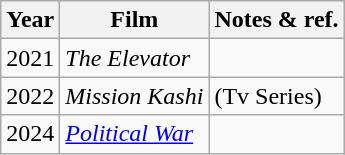<table class="wikitable">
<tr>
<th>Year</th>
<th>Film</th>
<th>Notes & ref.</th>
</tr>
<tr>
<td>2021</td>
<td><em>The Elevator</em></td>
<td></td>
</tr>
<tr>
<td>2022</td>
<td><em>Mission Kashi</em></td>
<td>(Tv Series)</td>
</tr>
<tr>
<td>2024</td>
<td><em><a href='#'>Political War</a></em></td>
<td></td>
</tr>
</table>
